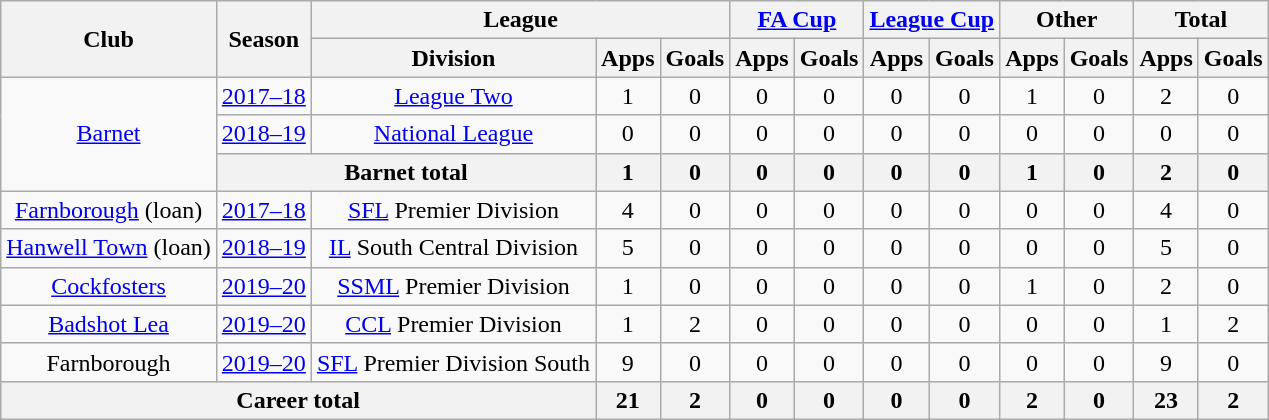<table class="wikitable" style="text-align:center">
<tr>
<th rowspan="2">Club</th>
<th rowspan="2">Season</th>
<th colspan="3">League</th>
<th colspan="2"><a href='#'>FA Cup</a></th>
<th colspan="2"><a href='#'>League Cup</a></th>
<th colspan="2">Other</th>
<th colspan="2">Total</th>
</tr>
<tr>
<th>Division</th>
<th>Apps</th>
<th>Goals</th>
<th>Apps</th>
<th>Goals</th>
<th>Apps</th>
<th>Goals</th>
<th>Apps</th>
<th>Goals</th>
<th>Apps</th>
<th>Goals</th>
</tr>
<tr>
<td rowspan="3"><a href='#'>Barnet</a></td>
<td><a href='#'>2017–18</a></td>
<td><a href='#'>League Two</a></td>
<td>1</td>
<td>0</td>
<td>0</td>
<td>0</td>
<td>0</td>
<td>0</td>
<td>1</td>
<td>0</td>
<td>2</td>
<td>0</td>
</tr>
<tr>
<td><a href='#'>2018–19</a></td>
<td><a href='#'>National League</a></td>
<td>0</td>
<td>0</td>
<td>0</td>
<td>0</td>
<td>0</td>
<td>0</td>
<td>0</td>
<td>0</td>
<td>0</td>
<td>0</td>
</tr>
<tr>
<th colspan="2">Barnet total</th>
<th>1</th>
<th>0</th>
<th>0</th>
<th>0</th>
<th>0</th>
<th>0</th>
<th>1</th>
<th>0</th>
<th>2</th>
<th>0</th>
</tr>
<tr>
<td><a href='#'>Farnborough</a> (loan)</td>
<td><a href='#'>2017–18</a></td>
<td><a href='#'>SFL</a> Premier Division</td>
<td>4</td>
<td>0</td>
<td>0</td>
<td>0</td>
<td>0</td>
<td>0</td>
<td>0</td>
<td>0</td>
<td>4</td>
<td>0</td>
</tr>
<tr>
<td><a href='#'>Hanwell Town</a> (loan)</td>
<td><a href='#'>2018–19</a></td>
<td><a href='#'>IL</a> South Central Division</td>
<td>5</td>
<td>0</td>
<td>0</td>
<td>0</td>
<td>0</td>
<td>0</td>
<td>0</td>
<td>0</td>
<td>5</td>
<td>0</td>
</tr>
<tr>
<td><a href='#'>Cockfosters</a></td>
<td><a href='#'>2019–20</a></td>
<td><a href='#'>SSML</a> Premier Division</td>
<td>1</td>
<td>0</td>
<td>0</td>
<td>0</td>
<td>0</td>
<td>0</td>
<td>1</td>
<td>0</td>
<td>2</td>
<td>0</td>
</tr>
<tr>
<td><a href='#'>Badshot Lea</a></td>
<td><a href='#'>2019–20</a></td>
<td><a href='#'>CCL</a> Premier Division</td>
<td>1</td>
<td>2</td>
<td>0</td>
<td>0</td>
<td>0</td>
<td>0</td>
<td>0</td>
<td>0</td>
<td>1</td>
<td>2</td>
</tr>
<tr>
<td>Farnborough</td>
<td><a href='#'>2019–20</a></td>
<td><a href='#'>SFL</a> Premier Division South</td>
<td>9</td>
<td>0</td>
<td>0</td>
<td>0</td>
<td>0</td>
<td>0</td>
<td>0</td>
<td>0</td>
<td>9</td>
<td>0</td>
</tr>
<tr>
<th colspan="3">Career total</th>
<th>21</th>
<th>2</th>
<th>0</th>
<th>0</th>
<th>0</th>
<th>0</th>
<th>2</th>
<th>0</th>
<th>23</th>
<th>2</th>
</tr>
</table>
